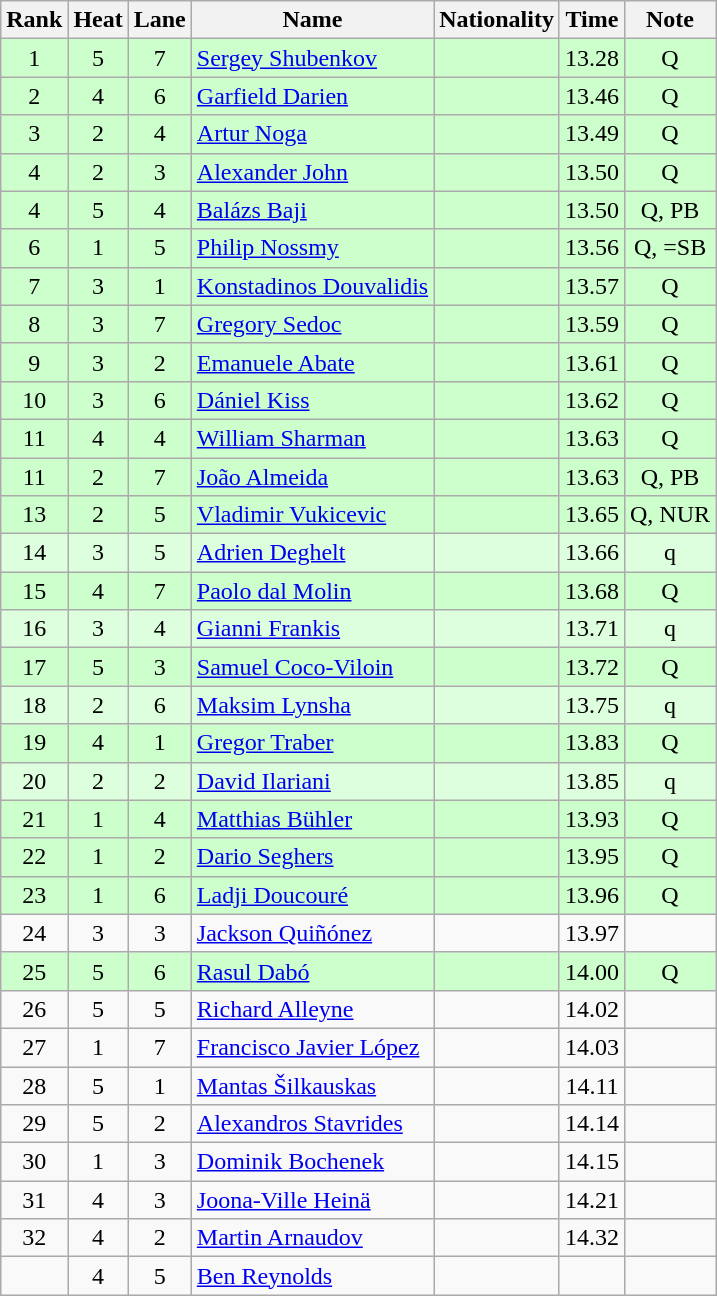<table class="wikitable sortable" style="text-align:center">
<tr>
<th>Rank</th>
<th>Heat</th>
<th>Lane</th>
<th>Name</th>
<th>Nationality</th>
<th>Time</th>
<th>Note</th>
</tr>
<tr bgcolor=ccffcc>
<td>1</td>
<td>5</td>
<td>7</td>
<td align="left"><a href='#'>Sergey Shubenkov</a></td>
<td align=left></td>
<td>13.28</td>
<td>Q</td>
</tr>
<tr bgcolor=ccffcc>
<td>2</td>
<td>4</td>
<td>6</td>
<td align="left"><a href='#'>Garfield Darien</a></td>
<td align=left></td>
<td>13.46</td>
<td>Q</td>
</tr>
<tr bgcolor=ccffcc>
<td>3</td>
<td>2</td>
<td>4</td>
<td align="left"><a href='#'>Artur Noga</a></td>
<td align=left></td>
<td>13.49</td>
<td>Q</td>
</tr>
<tr bgcolor=ccffcc>
<td>4</td>
<td>2</td>
<td>3</td>
<td align="left"><a href='#'>Alexander John</a></td>
<td align=left></td>
<td>13.50</td>
<td>Q</td>
</tr>
<tr bgcolor=ccffcc>
<td>4</td>
<td>5</td>
<td>4</td>
<td align="left"><a href='#'>Balázs Baji</a></td>
<td align=left></td>
<td>13.50</td>
<td>Q, PB</td>
</tr>
<tr bgcolor=ccffcc>
<td>6</td>
<td>1</td>
<td>5</td>
<td align="left"><a href='#'>Philip Nossmy</a></td>
<td align=left></td>
<td>13.56</td>
<td>Q, =SB</td>
</tr>
<tr bgcolor=ccffcc>
<td>7</td>
<td>3</td>
<td>1</td>
<td align="left"><a href='#'>Konstadinos Douvalidis</a></td>
<td align=left></td>
<td>13.57</td>
<td>Q</td>
</tr>
<tr bgcolor=ccffcc>
<td>8</td>
<td>3</td>
<td>7</td>
<td align="left"><a href='#'>Gregory Sedoc</a></td>
<td align=left></td>
<td>13.59</td>
<td>Q</td>
</tr>
<tr bgcolor=ccffcc>
<td>9</td>
<td>3</td>
<td>2</td>
<td align="left"><a href='#'>Emanuele Abate</a></td>
<td align=left></td>
<td>13.61</td>
<td>Q</td>
</tr>
<tr bgcolor=ccffcc>
<td>10</td>
<td>3</td>
<td>6</td>
<td align="left"><a href='#'>Dániel Kiss</a></td>
<td align=left></td>
<td>13.62</td>
<td>Q</td>
</tr>
<tr bgcolor=ccffcc>
<td>11</td>
<td>4</td>
<td>4</td>
<td align="left"><a href='#'>William Sharman</a></td>
<td align=left></td>
<td>13.63</td>
<td>Q</td>
</tr>
<tr bgcolor=ccffcc>
<td>11</td>
<td>2</td>
<td>7</td>
<td align="left"><a href='#'>João Almeida</a></td>
<td align=left></td>
<td>13.63</td>
<td>Q, PB</td>
</tr>
<tr bgcolor=ccffcc>
<td>13</td>
<td>2</td>
<td>5</td>
<td align="left"><a href='#'>Vladimir Vukicevic</a></td>
<td align=left></td>
<td>13.65</td>
<td>Q, NUR</td>
</tr>
<tr bgcolor=ddffdd>
<td>14</td>
<td>3</td>
<td>5</td>
<td align="left"><a href='#'>Adrien Deghelt</a></td>
<td align=left></td>
<td>13.66</td>
<td>q</td>
</tr>
<tr bgcolor=ccffcc>
<td>15</td>
<td>4</td>
<td>7</td>
<td align="left"><a href='#'>Paolo dal Molin</a></td>
<td align=left></td>
<td>13.68</td>
<td>Q</td>
</tr>
<tr bgcolor=ddffdd>
<td>16</td>
<td>3</td>
<td>4</td>
<td align="left"><a href='#'>Gianni Frankis</a></td>
<td align=left></td>
<td>13.71</td>
<td>q</td>
</tr>
<tr bgcolor=ccffcc>
<td>17</td>
<td>5</td>
<td>3</td>
<td align="left"><a href='#'>Samuel Coco-Viloin</a></td>
<td align=left></td>
<td>13.72</td>
<td>Q</td>
</tr>
<tr bgcolor=ddffdd>
<td>18</td>
<td>2</td>
<td>6</td>
<td align="left"><a href='#'>Maksim Lynsha</a></td>
<td align=left></td>
<td>13.75</td>
<td>q</td>
</tr>
<tr bgcolor=ccffcc>
<td>19</td>
<td>4</td>
<td>1</td>
<td align="left"><a href='#'>Gregor Traber</a></td>
<td align=left></td>
<td>13.83</td>
<td>Q</td>
</tr>
<tr bgcolor=ddffdd>
<td>20</td>
<td>2</td>
<td>2</td>
<td align="left"><a href='#'>David Ilariani</a></td>
<td align=left></td>
<td>13.85</td>
<td>q</td>
</tr>
<tr bgcolor=ccffcc>
<td>21</td>
<td>1</td>
<td>4</td>
<td align="left"><a href='#'>Matthias Bühler</a></td>
<td align=left></td>
<td>13.93</td>
<td>Q</td>
</tr>
<tr bgcolor=ccffcc>
<td>22</td>
<td>1</td>
<td>2</td>
<td align="left"><a href='#'>Dario Seghers</a></td>
<td align=left></td>
<td>13.95</td>
<td>Q</td>
</tr>
<tr bgcolor=ccffcc>
<td>23</td>
<td>1</td>
<td>6</td>
<td align="left"><a href='#'>Ladji Doucouré</a></td>
<td align=left></td>
<td>13.96</td>
<td>Q</td>
</tr>
<tr>
<td>24</td>
<td>3</td>
<td>3</td>
<td align="left"><a href='#'>Jackson Quiñónez</a></td>
<td align=left></td>
<td>13.97</td>
<td></td>
</tr>
<tr bgcolor=ccffcc>
<td>25</td>
<td>5</td>
<td>6</td>
<td align="left"><a href='#'>Rasul Dabó</a></td>
<td align=left></td>
<td>14.00</td>
<td>Q</td>
</tr>
<tr>
<td>26</td>
<td>5</td>
<td>5</td>
<td align="left"><a href='#'>Richard Alleyne</a></td>
<td align=left></td>
<td>14.02</td>
<td></td>
</tr>
<tr>
<td>27</td>
<td>1</td>
<td>7</td>
<td align="left"><a href='#'>Francisco Javier López</a></td>
<td align=left></td>
<td>14.03</td>
<td></td>
</tr>
<tr>
<td>28</td>
<td>5</td>
<td>1</td>
<td align="left"><a href='#'>Mantas Šilkauskas</a></td>
<td align=left></td>
<td>14.11</td>
<td></td>
</tr>
<tr>
<td>29</td>
<td>5</td>
<td>2</td>
<td align="left"><a href='#'>Alexandros Stavrides</a></td>
<td align=left></td>
<td>14.14</td>
<td></td>
</tr>
<tr>
<td>30</td>
<td>1</td>
<td>3</td>
<td align="left"><a href='#'>Dominik Bochenek</a></td>
<td align=left></td>
<td>14.15</td>
<td></td>
</tr>
<tr>
<td>31</td>
<td>4</td>
<td>3</td>
<td align="left"><a href='#'>Joona-Ville Heinä</a></td>
<td align=left></td>
<td>14.21</td>
<td></td>
</tr>
<tr>
<td>32</td>
<td>4</td>
<td>2</td>
<td align="left"><a href='#'>Martin Arnaudov</a></td>
<td align=left></td>
<td>14.32</td>
<td></td>
</tr>
<tr>
<td></td>
<td>4</td>
<td>5</td>
<td align="left"><a href='#'>Ben Reynolds</a></td>
<td align=left></td>
<td></td>
<td></td>
</tr>
</table>
